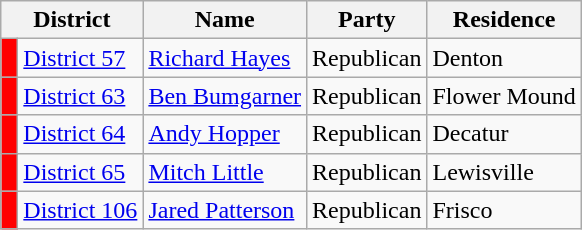<table class="wikitable">
<tr>
<th colspan="2">District</th>
<th>Name</th>
<th>Party</th>
<th>Residence</th>
</tr>
<tr>
<td bgcolor=red> </td>
<td><a href='#'>District 57</a></td>
<td><a href='#'>Richard Hayes</a></td>
<td>Republican</td>
<td>Denton</td>
</tr>
<tr>
<td bgcolor=red> </td>
<td><a href='#'>District 63</a></td>
<td><a href='#'>Ben Bumgarner</a></td>
<td>Republican</td>
<td>Flower Mound</td>
</tr>
<tr>
<td bgcolor=red> </td>
<td><a href='#'>District 64</a></td>
<td><a href='#'>Andy Hopper</a></td>
<td>Republican</td>
<td>Decatur</td>
</tr>
<tr>
<td bgcolor=red> </td>
<td><a href='#'>District 65</a></td>
<td><a href='#'>Mitch Little</a></td>
<td>Republican</td>
<td>Lewisville</td>
</tr>
<tr>
<td bgcolor=red> </td>
<td><a href='#'>District 106</a></td>
<td><a href='#'>Jared Patterson</a></td>
<td>Republican</td>
<td>Frisco</td>
</tr>
</table>
